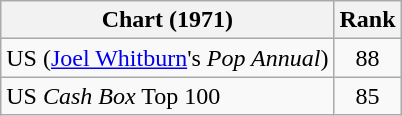<table class="wikitable">
<tr>
<th align="left">Chart (1971)</th>
<th style="text-align:center;">Rank</th>
</tr>
<tr>
<td>US (<a href='#'>Joel Whitburn</a>'s <em>Pop Annual</em>)</td>
<td style="text-align:center;">88</td>
</tr>
<tr>
<td>US <em>Cash Box</em> Top 100</td>
<td style="text-align:center;">85</td>
</tr>
</table>
